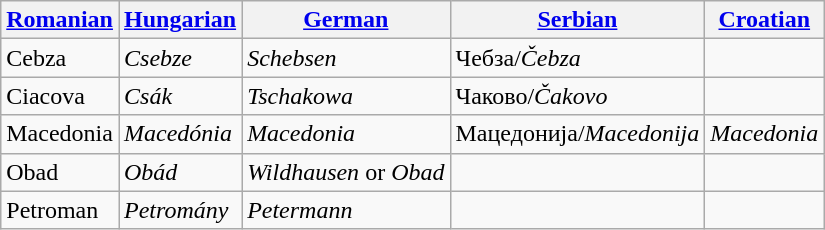<table class="wikitable">
<tr>
<th><a href='#'>Romanian</a></th>
<th><a href='#'>Hungarian</a></th>
<th><a href='#'>German</a></th>
<th><a href='#'>Serbian</a></th>
<th><a href='#'>Croatian</a></th>
</tr>
<tr>
<td>Cebza</td>
<td><em>Csebze</em></td>
<td><em>Schebsen</em></td>
<td>Чебза/<em>Čebza</em></td>
<td></td>
</tr>
<tr>
<td>Ciacova</td>
<td><em>Csák</em></td>
<td><em>Tschakowa</em></td>
<td>Чаково/<em>Čakovo</em></td>
<td></td>
</tr>
<tr>
<td>Macedonia</td>
<td><em>Macedónia</em></td>
<td><em>Macedonia</em></td>
<td>Мацедонија/<em>Macedonija</em></td>
<td><em>Macedonia</em></td>
</tr>
<tr>
<td>Obad</td>
<td><em>Obád</em></td>
<td><em>Wildhausen</em> or <em>Obad</em></td>
<td></td>
<td></td>
</tr>
<tr>
<td>Petroman</td>
<td><em>Petromány</em></td>
<td><em>Petermann</em></td>
<td></td>
<td></td>
</tr>
</table>
